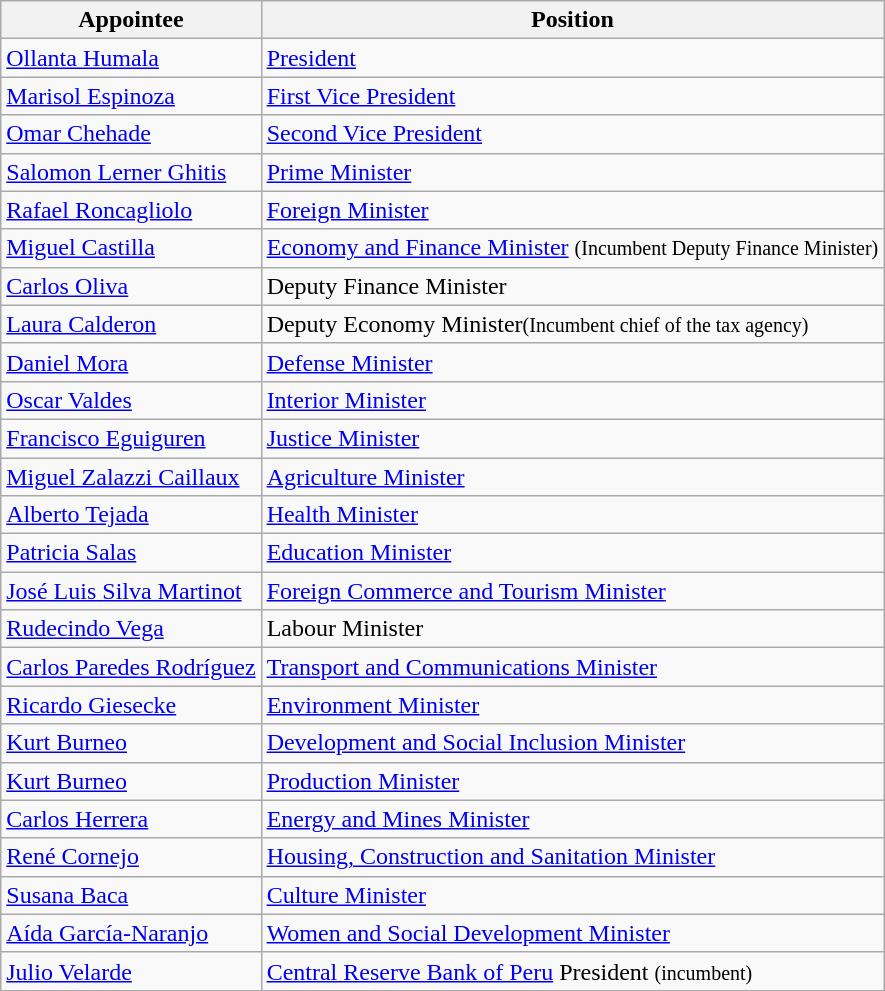<table class="wikitable sortable">
<tr>
<th>Appointee</th>
<th>Position</th>
</tr>
<tr>
<td><a href='#'>Ollanta Humala</a></td>
<td><a href='#'>President</a></td>
</tr>
<tr>
<td><a href='#'>Marisol Espinoza</a></td>
<td><a href='#'>First Vice President</a></td>
</tr>
<tr>
<td><a href='#'>Omar Chehade</a></td>
<td><a href='#'>Second Vice President</a></td>
</tr>
<tr>
<td><a href='#'>Salomon Lerner Ghitis</a></td>
<td><a href='#'>Prime Minister</a></td>
</tr>
<tr>
<td><a href='#'>Rafael Roncagliolo</a></td>
<td><a href='#'>Foreign Minister</a></td>
</tr>
<tr>
<td><a href='#'>Miguel Castilla</a></td>
<td><a href='#'>Economy and Finance Minister</a> <small>(Incumbent Deputy Finance Minister)</small></td>
</tr>
<tr>
<td><a href='#'>Carlos Oliva</a></td>
<td>Deputy Finance Minister</td>
</tr>
<tr>
<td><a href='#'>Laura Calderon</a></td>
<td>Deputy Economy Minister<small>(Incumbent chief of the tax agency)</small></td>
</tr>
<tr>
<td><a href='#'>Daniel Mora</a></td>
<td><a href='#'>Defense Minister</a></td>
</tr>
<tr>
<td><a href='#'>Oscar Valdes</a></td>
<td><a href='#'>Interior Minister</a></td>
</tr>
<tr>
<td><a href='#'>Francisco Eguiguren</a></td>
<td><a href='#'>Justice Minister</a></td>
</tr>
<tr>
<td><a href='#'>Miguel Zalazzi Caillaux</a></td>
<td><a href='#'>Agriculture Minister</a></td>
</tr>
<tr>
<td><a href='#'>Alberto Tejada</a></td>
<td><a href='#'>Health Minister</a></td>
</tr>
<tr>
<td><a href='#'>Patricia Salas</a></td>
<td><a href='#'>Education Minister</a></td>
</tr>
<tr>
<td><a href='#'>José Luis Silva Martinot</a></td>
<td><a href='#'>Foreign Commerce and Tourism Minister</a></td>
</tr>
<tr>
<td><a href='#'>Rudecindo Vega</a></td>
<td>Labour Minister</td>
</tr>
<tr>
<td><a href='#'>Carlos Paredes Rodríguez</a></td>
<td><a href='#'>Transport and Communications Minister</a></td>
</tr>
<tr>
<td><a href='#'>Ricardo Giesecke</a></td>
<td><a href='#'>Environment Minister</a></td>
</tr>
<tr>
<td><a href='#'>Kurt Burneo</a></td>
<td><a href='#'>Development and Social Inclusion Minister</a></td>
</tr>
<tr>
<td><a href='#'>Kurt Burneo</a></td>
<td><a href='#'>Production Minister</a></td>
</tr>
<tr>
<td><a href='#'>Carlos Herrera</a></td>
<td><a href='#'>Energy and Mines Minister</a></td>
</tr>
<tr>
<td><a href='#'>René Cornejo</a></td>
<td><a href='#'>Housing, Construction and Sanitation Minister</a></td>
</tr>
<tr>
<td><a href='#'>Susana Baca</a></td>
<td><a href='#'>Culture Minister</a></td>
</tr>
<tr>
<td><a href='#'>Aída García-Naranjo</a></td>
<td><a href='#'>Women and Social Development Minister</a></td>
</tr>
<tr>
<td><a href='#'>Julio Velarde</a></td>
<td><a href='#'>Central Reserve Bank of Peru</a> President <small>(incumbent)</small></td>
</tr>
</table>
